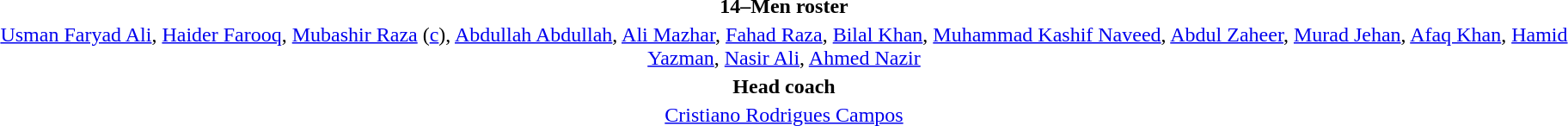<table style="text-align:center; margin-top:2em; margin-left:auto; margin-right:auto">
<tr>
<td><strong>14–Men roster</strong></td>
</tr>
<tr>
<td><a href='#'>Usman Faryad Ali</a>, <a href='#'>Haider Farooq</a>, <a href='#'>Mubashir Raza</a> (<a href='#'>c</a>), <a href='#'>Abdullah Abdullah</a>, <a href='#'>Ali Mazhar</a>, <a href='#'>Fahad Raza</a>, <a href='#'>Bilal Khan</a>, <a href='#'>Muhammad Kashif Naveed</a>, <a href='#'>Abdul Zaheer</a>, <a href='#'>Murad Jehan</a>, <a href='#'>Afaq Khan</a>, <a href='#'>Hamid Yazman</a>, <a href='#'>Nasir Ali</a>, <a href='#'>Ahmed Nazir</a></td>
</tr>
<tr>
<td><strong>Head coach</strong></td>
</tr>
<tr>
<td><a href='#'>Cristiano Rodrigues Campos</a></td>
</tr>
</table>
